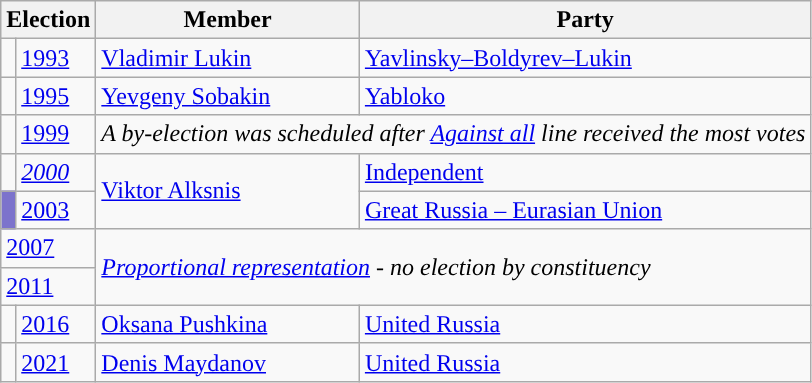<table class="wikitable">
<tr>
<th colspan="2">Election</th>
<th>Member</th>
<th>Party</th>
</tr>
<tr>
<td style="background-color:"></td>
<td><a href='#'>1993</a></td>
<td><a href='#'>Vladimir Lukin</a></td>
<td><a href='#'>Yavlinsky–Boldyrev–Lukin</a></td>
</tr>
<tr>
<td style="background-color:"></td>
<td><a href='#'>1995</a></td>
<td><a href='#'>Yevgeny Sobakin</a></td>
<td><a href='#'>Yabloko</a></td>
</tr>
<tr>
<td style="background-color:"></td>
<td><a href='#'>1999</a></td>
<td colspan=2><em>A by-election was scheduled after <a href='#'>Against all</a> line received the most votes</em></td>
</tr>
<tr>
<td style="background-color:"></td>
<td><em><a href='#'>2000</a></em></td>
<td rowspan=2><a href='#'>Viktor Alksnis</a></td>
<td><a href='#'>Independent</a></td>
</tr>
<tr>
<td style="background-color:#7C73CC"></td>
<td><a href='#'>2003</a></td>
<td><a href='#'>Great Russia – Eurasian Union</a></td>
</tr>
<tr>
<td colspan=2><a href='#'>2007</a></td>
<td colspan=2 rowspan=2><em><a href='#'>Proportional representation</a> - no election by constituency</em></td>
</tr>
<tr>
<td colspan=2><a href='#'>2011</a></td>
</tr>
<tr>
<td style="background-color:"></td>
<td><a href='#'>2016</a></td>
<td><a href='#'>Oksana Pushkina</a></td>
<td><a href='#'>United Russia</a></td>
</tr>
<tr>
<td style="background-color:"></td>
<td><a href='#'>2021</a></td>
<td><a href='#'>Denis Maydanov</a></td>
<td><a href='#'>United Russia</a></td>
</tr>
</table>
